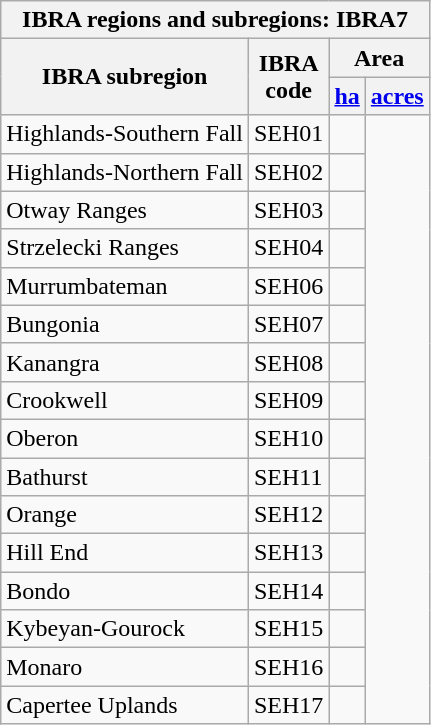<table class="wikitable sortable">
<tr>
<th colspan=5>IBRA regions and subregions: IBRA7</th>
</tr>
<tr>
<th rowspan=2 scope="col">IBRA subregion</th>
<th rowspan=2 scope="col">IBRA<br>code</th>
<th colspan=2 scope="col" class=unsortable>Area</th>
</tr>
<tr>
<th><a href='#'>ha</a></th>
<th><a href='#'>acres</a></th>
</tr>
<tr>
<td>Highlands-Southern Fall</td>
<td>SEH01</td>
<td></td>
</tr>
<tr>
<td>Highlands-Northern Fall</td>
<td>SEH02</td>
<td></td>
</tr>
<tr>
<td>Otway Ranges</td>
<td>SEH03</td>
<td></td>
</tr>
<tr>
<td>Strzelecki Ranges</td>
<td>SEH04</td>
<td></td>
</tr>
<tr>
<td>Murrumbateman</td>
<td>SEH06</td>
<td></td>
</tr>
<tr>
<td>Bungonia</td>
<td>SEH07</td>
<td></td>
</tr>
<tr>
<td>Kanangra</td>
<td>SEH08</td>
<td></td>
</tr>
<tr>
<td>Crookwell</td>
<td>SEH09</td>
<td></td>
</tr>
<tr>
<td>Oberon</td>
<td>SEH10</td>
<td></td>
</tr>
<tr>
<td>Bathurst</td>
<td>SEH11</td>
<td></td>
</tr>
<tr>
<td>Orange</td>
<td>SEH12</td>
<td></td>
</tr>
<tr>
<td>Hill End</td>
<td>SEH13</td>
<td></td>
</tr>
<tr>
<td>Bondo</td>
<td>SEH14</td>
<td></td>
</tr>
<tr>
<td>Kybeyan-Gourock</td>
<td>SEH15</td>
<td></td>
</tr>
<tr>
<td>Monaro</td>
<td>SEH16</td>
<td></td>
</tr>
<tr>
<td>Capertee Uplands</td>
<td>SEH17</td>
<td></td>
</tr>
</table>
